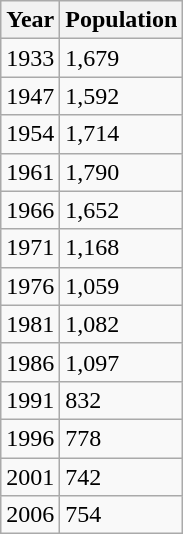<table class="wikitable">
<tr>
<th>Year</th>
<th>Population</th>
</tr>
<tr>
<td>1933</td>
<td>1,679</td>
</tr>
<tr>
<td>1947</td>
<td>1,592</td>
</tr>
<tr>
<td>1954</td>
<td>1,714</td>
</tr>
<tr>
<td>1961</td>
<td>1,790</td>
</tr>
<tr>
<td>1966</td>
<td>1,652</td>
</tr>
<tr>
<td>1971</td>
<td>1,168</td>
</tr>
<tr>
<td>1976</td>
<td>1,059</td>
</tr>
<tr>
<td>1981</td>
<td>1,082</td>
</tr>
<tr>
<td>1986</td>
<td>1,097</td>
</tr>
<tr>
<td>1991</td>
<td>832</td>
</tr>
<tr>
<td>1996</td>
<td>778</td>
</tr>
<tr>
<td>2001</td>
<td>742</td>
</tr>
<tr>
<td>2006</td>
<td>754</td>
</tr>
</table>
